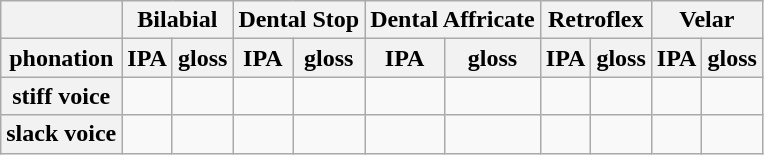<table class=wikitable>
<tr>
<th></th>
<th colspan=2>Bilabial</th>
<th colspan=2>Dental Stop</th>
<th colspan=2>Dental Affricate</th>
<th colspan=2>Retroflex</th>
<th colspan=2>Velar</th>
</tr>
<tr>
<th>phonation</th>
<th>IPA</th>
<th>gloss</th>
<th>IPA</th>
<th>gloss</th>
<th>IPA</th>
<th>gloss</th>
<th>IPA</th>
<th>gloss</th>
<th>IPA</th>
<th>gloss</th>
</tr>
<tr>
<th>stiff voice</th>
<td></td>
<td></td>
<td></td>
<td></td>
<td></td>
<td></td>
<td></td>
<td></td>
<td></td>
<td></td>
</tr>
<tr>
<th>slack voice</th>
<td></td>
<td></td>
<td></td>
<td></td>
<td></td>
<td></td>
<td></td>
<td></td>
<td></td>
<td></td>
</tr>
</table>
